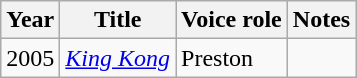<table class="wikitable">
<tr>
<th>Year</th>
<th>Title</th>
<th>Voice role</th>
<th>Notes</th>
</tr>
<tr>
<td>2005</td>
<td><em><a href='#'>King Kong</a></em></td>
<td>Preston</td>
<td></td>
</tr>
</table>
